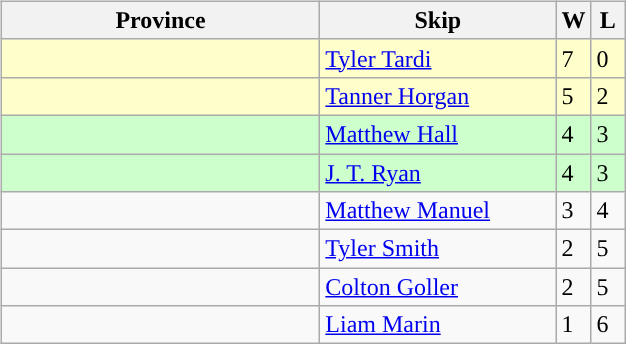<table>
<tr>
<td style="width:10%; vertical-align:top;"><br><table class="wikitable">
<tr>
<th width=205>Province</th>
<th width=150>Skip</th>
<th width=15>W</th>
<th width=15>L</th>
</tr>
<tr style="background:#ffffcc;">
<td></td>
<td><a href='#'>Tyler Tardi</a></td>
<td>7</td>
<td>0</td>
</tr>
<tr style="background:#ffffcc;">
<td></td>
<td><a href='#'>Tanner Horgan</a></td>
<td>5</td>
<td>2</td>
</tr>
<tr style="background:#ccffcc;">
<td></td>
<td><a href='#'>Matthew Hall</a></td>
<td>4</td>
<td>3</td>
</tr>
<tr style="background:#ccffcc;">
<td></td>
<td><a href='#'>J. T. Ryan</a></td>
<td>4</td>
<td>3</td>
</tr>
<tr>
<td></td>
<td><a href='#'>Matthew Manuel</a></td>
<td>3</td>
<td>4</td>
</tr>
<tr>
<td></td>
<td><a href='#'>Tyler Smith</a></td>
<td>2</td>
<td>5</td>
</tr>
<tr>
<td></td>
<td><a href='#'>Colton Goller</a></td>
<td>2</td>
<td>5</td>
</tr>
<tr>
<td></td>
<td><a href='#'>Liam Marin</a></td>
<td>1</td>
<td>6</td>
</tr>
</table>
</td>
</tr>
<tr>
</tr>
</table>
